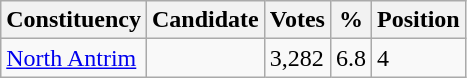<table class="wikitable">
<tr>
<th>Constituency</th>
<th>Candidate</th>
<th>Votes</th>
<th>%</th>
<th>Position</th>
</tr>
<tr>
<td><a href='#'>North Antrim</a></td>
<td></td>
<td>3,282</td>
<td>6.8</td>
<td>4</td>
</tr>
</table>
